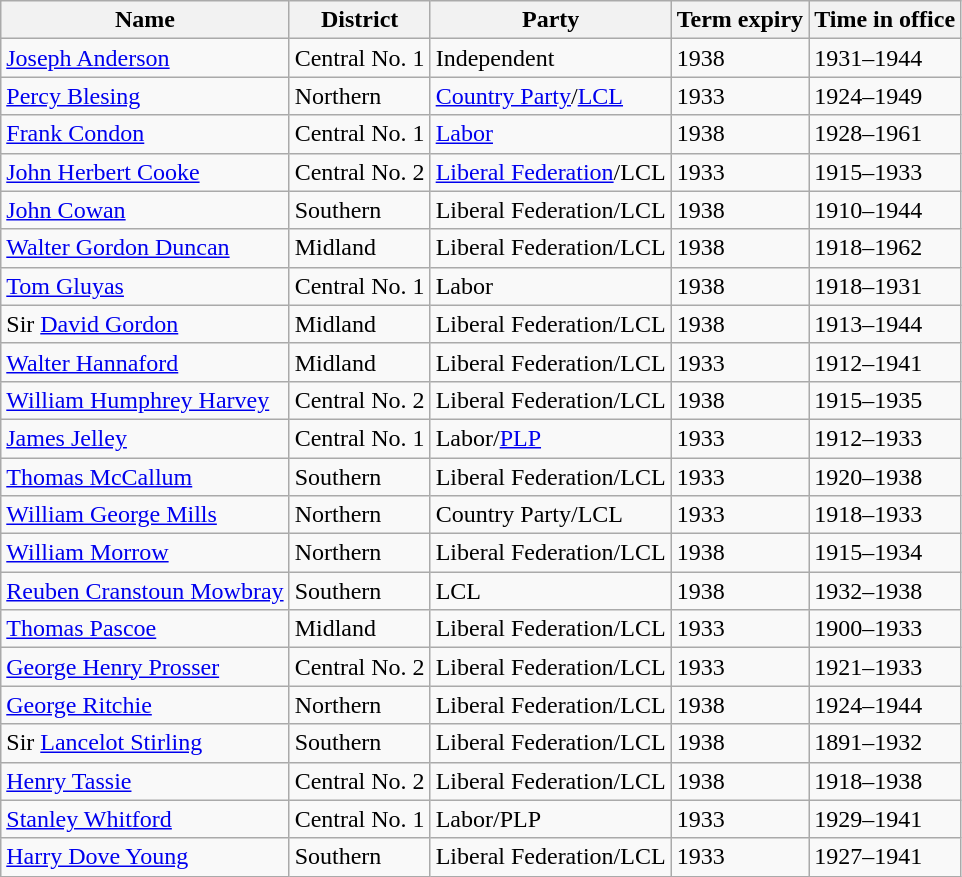<table class="wikitable sortable">
<tr>
<th>Name</th>
<th>District</th>
<th>Party</th>
<th>Term expiry</th>
<th>Time in office</th>
</tr>
<tr>
<td><a href='#'>Joseph Anderson</a> </td>
<td>Central No. 1</td>
<td>Independent</td>
<td>1938</td>
<td>1931–1944</td>
</tr>
<tr>
<td><a href='#'>Percy Blesing</a></td>
<td>Northern</td>
<td><a href='#'>Country Party</a>/<a href='#'>LCL</a> </td>
<td>1933</td>
<td>1924–1949</td>
</tr>
<tr>
<td><a href='#'>Frank Condon</a></td>
<td>Central No. 1</td>
<td><a href='#'>Labor</a></td>
<td>1938</td>
<td>1928–1961</td>
</tr>
<tr>
<td><a href='#'>John Herbert Cooke</a></td>
<td>Central No. 2</td>
<td><a href='#'>Liberal Federation</a>/LCL </td>
<td>1933</td>
<td>1915–1933</td>
</tr>
<tr>
<td><a href='#'>John Cowan</a></td>
<td>Southern</td>
<td>Liberal Federation/LCL </td>
<td>1938</td>
<td>1910–1944</td>
</tr>
<tr>
<td><a href='#'>Walter Gordon Duncan</a></td>
<td>Midland</td>
<td>Liberal Federation/LCL </td>
<td>1938</td>
<td>1918–1962</td>
</tr>
<tr>
<td><a href='#'>Tom Gluyas</a> </td>
<td>Central No. 1</td>
<td>Labor</td>
<td>1938</td>
<td>1918–1931</td>
</tr>
<tr>
<td>Sir <a href='#'>David Gordon</a></td>
<td>Midland</td>
<td>Liberal Federation/LCL </td>
<td>1938</td>
<td>1913–1944</td>
</tr>
<tr>
<td><a href='#'>Walter Hannaford</a></td>
<td>Midland</td>
<td>Liberal Federation/LCL </td>
<td>1933</td>
<td>1912–1941</td>
</tr>
<tr>
<td><a href='#'>William Humphrey Harvey</a></td>
<td>Central No. 2</td>
<td>Liberal Federation/LCL </td>
<td>1938</td>
<td>1915–1935</td>
</tr>
<tr>
<td><a href='#'>James Jelley</a></td>
<td>Central No. 1</td>
<td>Labor/<a href='#'>PLP</a> </td>
<td>1933</td>
<td>1912–1933</td>
</tr>
<tr>
<td><a href='#'>Thomas McCallum</a></td>
<td>Southern</td>
<td>Liberal Federation/LCL </td>
<td>1933</td>
<td>1920–1938</td>
</tr>
<tr>
<td><a href='#'>William George Mills</a></td>
<td>Northern</td>
<td>Country Party/LCL </td>
<td>1933</td>
<td>1918–1933</td>
</tr>
<tr>
<td><a href='#'>William Morrow</a></td>
<td>Northern</td>
<td>Liberal Federation/LCL </td>
<td>1938</td>
<td>1915–1934</td>
</tr>
<tr>
<td><a href='#'>Reuben Cranstoun Mowbray</a> </td>
<td>Southern</td>
<td>LCL</td>
<td>1938</td>
<td>1932–1938</td>
</tr>
<tr>
<td><a href='#'>Thomas Pascoe</a></td>
<td>Midland</td>
<td>Liberal Federation/LCL </td>
<td>1933</td>
<td>1900–1933</td>
</tr>
<tr>
<td><a href='#'>George Henry Prosser</a></td>
<td>Central No. 2</td>
<td>Liberal Federation/LCL </td>
<td>1933</td>
<td>1921–1933</td>
</tr>
<tr>
<td><a href='#'>George Ritchie</a></td>
<td>Northern</td>
<td>Liberal Federation/LCL </td>
<td>1938</td>
<td>1924–1944</td>
</tr>
<tr>
<td>Sir <a href='#'>Lancelot Stirling</a> </td>
<td>Southern</td>
<td>Liberal Federation/LCL </td>
<td>1938</td>
<td>1891–1932</td>
</tr>
<tr>
<td><a href='#'>Henry Tassie</a></td>
<td>Central No. 2</td>
<td>Liberal Federation/LCL </td>
<td>1938</td>
<td>1918–1938</td>
</tr>
<tr>
<td><a href='#'>Stanley Whitford</a></td>
<td>Central No. 1</td>
<td>Labor/PLP </td>
<td>1933</td>
<td>1929–1941</td>
</tr>
<tr>
<td><a href='#'>Harry Dove Young</a></td>
<td>Southern</td>
<td>Liberal Federation/LCL </td>
<td>1933</td>
<td>1927–1941</td>
</tr>
</table>
